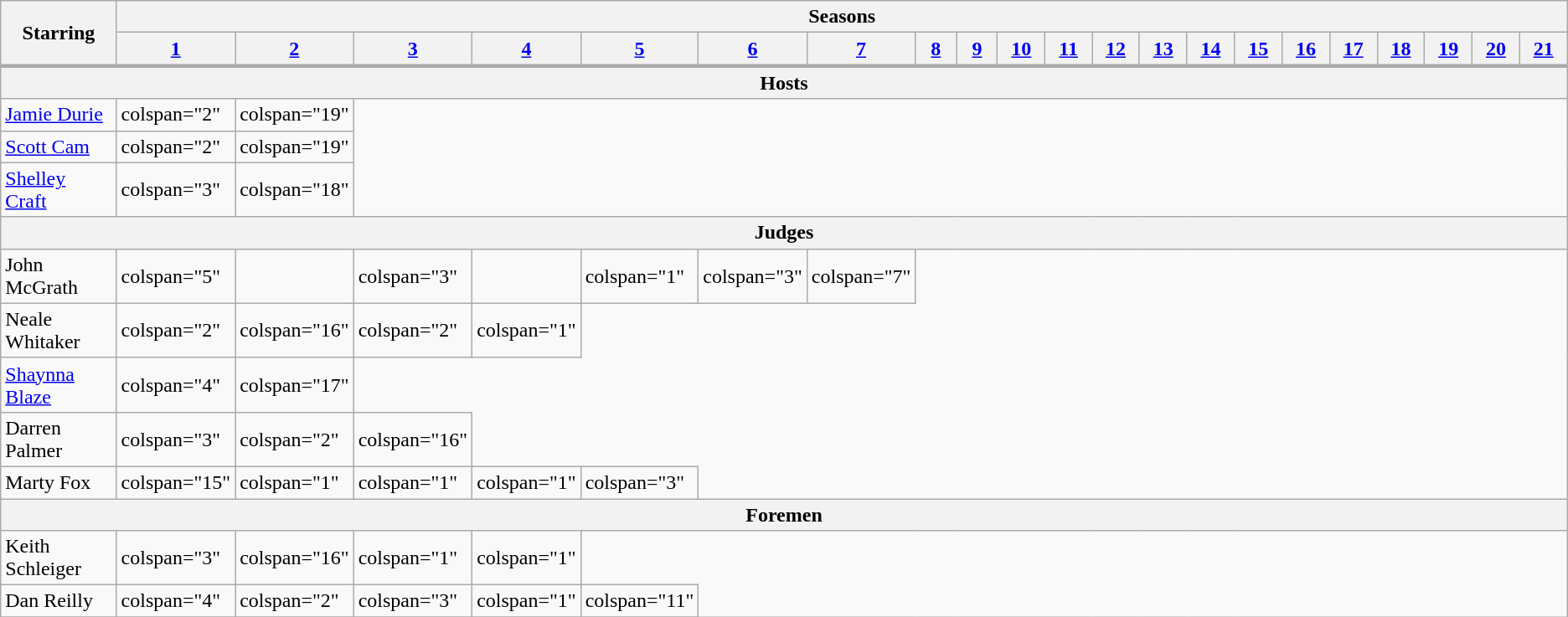<table class="wikitable plainrowheaders">
<tr>
<th scope="col" style="width:8em;" rowspan="2">Starring</th>
<th colspan="21" scope="col">Seasons</th>
</tr>
<tr>
<th scope="col" style="width:3.5em;"><a href='#'>1</a></th>
<th scope="col" style="width:3.5em;"><a href='#'>2</a></th>
<th scope="col" style="width:3.5em;"><a href='#'>3</a></th>
<th scope="col" style="width:3.5em;"><a href='#'>4</a></th>
<th scope="col" style="width:3.5em;"><a href='#'>5</a></th>
<th scope="col" style="width:3.5em;"><a href='#'>6</a></th>
<th scope="col" style="width:3.5em;"><a href='#'>7</a></th>
<th scope="col" style="width:3.5em;"><a href='#'>8</a></th>
<th scope="col" style="width:3.5em;"><a href='#'>9</a></th>
<th scope="col" style="width:3.5em;"><a href='#'>10</a></th>
<th scope="col" style="width:3.5em;"><a href='#'>11</a></th>
<th scope="col" style="width:3.5em;"><a href='#'>12</a></th>
<th scope="col" style="width:3.5em;"><a href='#'>13</a></th>
<th scope="col" style="width:3.5em;"><a href='#'>14</a></th>
<th scope="col" style="width:3.5em;"><a href='#'>15</a></th>
<th scope="col" style="width:3.5em;"><a href='#'>16</a></th>
<th scope="col" style="width:3.5em;"><a href='#'>17</a></th>
<th scope="col" style="width:3.5em;"><a href='#'>18</a></th>
<th scope="col" style="width:3.5em;"><a href='#'>19</a></th>
<th scope="col" style="width:3.5em;"><a href='#'>20</a></th>
<th scope="col" style="width:3.5em;"><a href='#'>21</a></th>
</tr>
<tr style="border-top:3px solid #aaa;">
<th colspan="22">Hosts</th>
</tr>
<tr>
<td scope="row"><a href='#'>Jamie Durie</a></td>
<td>colspan="2" </td>
<td>colspan="19" </td>
</tr>
<tr>
<td scope="row"><a href='#'>Scott Cam</a></td>
<td>colspan="2" </td>
<td>colspan="19" </td>
</tr>
<tr>
<td scope="row"><a href='#'>Shelley Craft</a></td>
<td>colspan="3" </td>
<td>colspan="18" </td>
</tr>
<tr>
<th colspan="22">Judges</th>
</tr>
<tr>
<td scope="row">John McGrath</td>
<td>colspan="5" </td>
<td></td>
<td>colspan="3" </td>
<td></td>
<td>colspan="1" </td>
<td>colspan="3" </td>
<td>colspan="7" </td>
</tr>
<tr>
<td scope="row">Neale Whitaker</td>
<td>colspan="2" </td>
<td>colspan="16" </td>
<td>colspan="2" </td>
<td>colspan="1" </td>
</tr>
<tr>
<td scope="row"><a href='#'>Shaynna Blaze</a></td>
<td>colspan="4" </td>
<td>colspan="17" </td>
</tr>
<tr>
<td scope="row">Darren Palmer</td>
<td>colspan="3" </td>
<td>colspan="2" </td>
<td>colspan="16" </td>
</tr>
<tr>
<td scope="row">Marty Fox</td>
<td>colspan="15" </td>
<td>colspan="1" </td>
<td>colspan="1" </td>
<td>colspan="1" </td>
<td>colspan="3" </td>
</tr>
<tr>
<th colspan="22">Foremen</th>
</tr>
<tr>
<td scope="row">Keith Schleiger</td>
<td>colspan="3" </td>
<td>colspan="16" </td>
<td>colspan="1" </td>
<td>colspan="1" </td>
</tr>
<tr>
<td scope="row">Dan Reilly</td>
<td>colspan="4" </td>
<td>colspan="2" </td>
<td>colspan="3" </td>
<td>colspan="1" </td>
<td>colspan="11" </td>
</tr>
<tr>
</tr>
</table>
